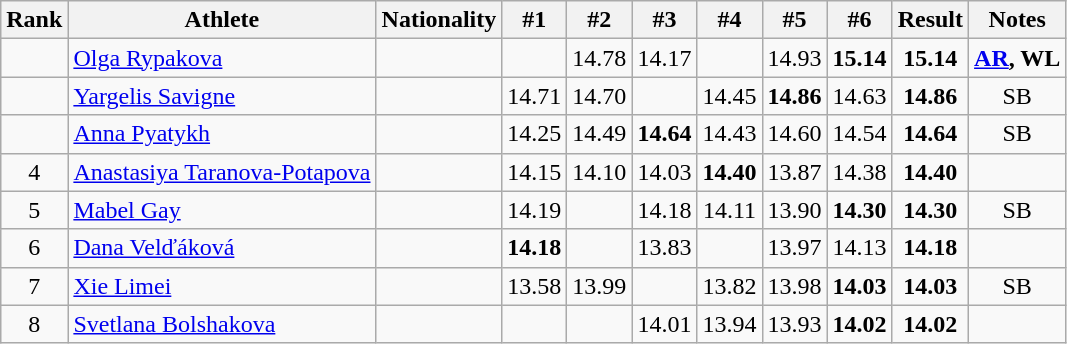<table class="wikitable sortable" style="text-align:center">
<tr>
<th>Rank</th>
<th>Athlete</th>
<th>Nationality</th>
<th>#1</th>
<th>#2</th>
<th>#3</th>
<th>#4</th>
<th>#5</th>
<th>#6</th>
<th>Result</th>
<th>Notes</th>
</tr>
<tr>
<td></td>
<td align=left><a href='#'>Olga Rypakova</a></td>
<td align=left></td>
<td></td>
<td>14.78</td>
<td>14.17</td>
<td></td>
<td>14.93</td>
<td><strong>15.14</strong></td>
<td><strong>15.14</strong></td>
<td><strong><a href='#'>AR</a>, WL</strong></td>
</tr>
<tr>
<td></td>
<td align=left><a href='#'>Yargelis Savigne</a></td>
<td align=left></td>
<td>14.71</td>
<td>14.70</td>
<td></td>
<td>14.45</td>
<td><strong>14.86</strong></td>
<td>14.63</td>
<td><strong>14.86</strong></td>
<td>SB</td>
</tr>
<tr>
<td></td>
<td align=left><a href='#'>Anna Pyatykh</a></td>
<td align=left></td>
<td>14.25</td>
<td>14.49</td>
<td><strong>14.64</strong></td>
<td>14.43</td>
<td>14.60</td>
<td>14.54</td>
<td><strong>14.64</strong></td>
<td>SB</td>
</tr>
<tr>
<td>4</td>
<td align=left><a href='#'>Anastasiya Taranova-Potapova</a></td>
<td align=left></td>
<td>14.15</td>
<td>14.10</td>
<td>14.03</td>
<td><strong>14.40</strong></td>
<td>13.87</td>
<td>14.38</td>
<td><strong>14.40</strong></td>
<td></td>
</tr>
<tr>
<td>5</td>
<td align=left><a href='#'>Mabel Gay</a></td>
<td align=left></td>
<td>14.19</td>
<td></td>
<td>14.18</td>
<td>14.11</td>
<td>13.90</td>
<td><strong>14.30</strong></td>
<td><strong>14.30</strong></td>
<td>SB</td>
</tr>
<tr>
<td>6</td>
<td align=left><a href='#'>Dana Velďáková</a></td>
<td align=left></td>
<td><strong>14.18</strong></td>
<td></td>
<td>13.83</td>
<td></td>
<td>13.97</td>
<td>14.13</td>
<td><strong>14.18</strong></td>
<td></td>
</tr>
<tr>
<td>7</td>
<td align=left><a href='#'>Xie Limei</a></td>
<td align=left></td>
<td>13.58</td>
<td>13.99</td>
<td></td>
<td>13.82</td>
<td>13.98</td>
<td><strong>14.03</strong></td>
<td><strong>14.03</strong></td>
<td>SB</td>
</tr>
<tr>
<td>8</td>
<td align=left><a href='#'>Svetlana Bolshakova</a></td>
<td align=left></td>
<td></td>
<td></td>
<td>14.01</td>
<td>13.94</td>
<td>13.93</td>
<td><strong>14.02</strong></td>
<td><strong>14.02</strong></td>
<td></td>
</tr>
</table>
